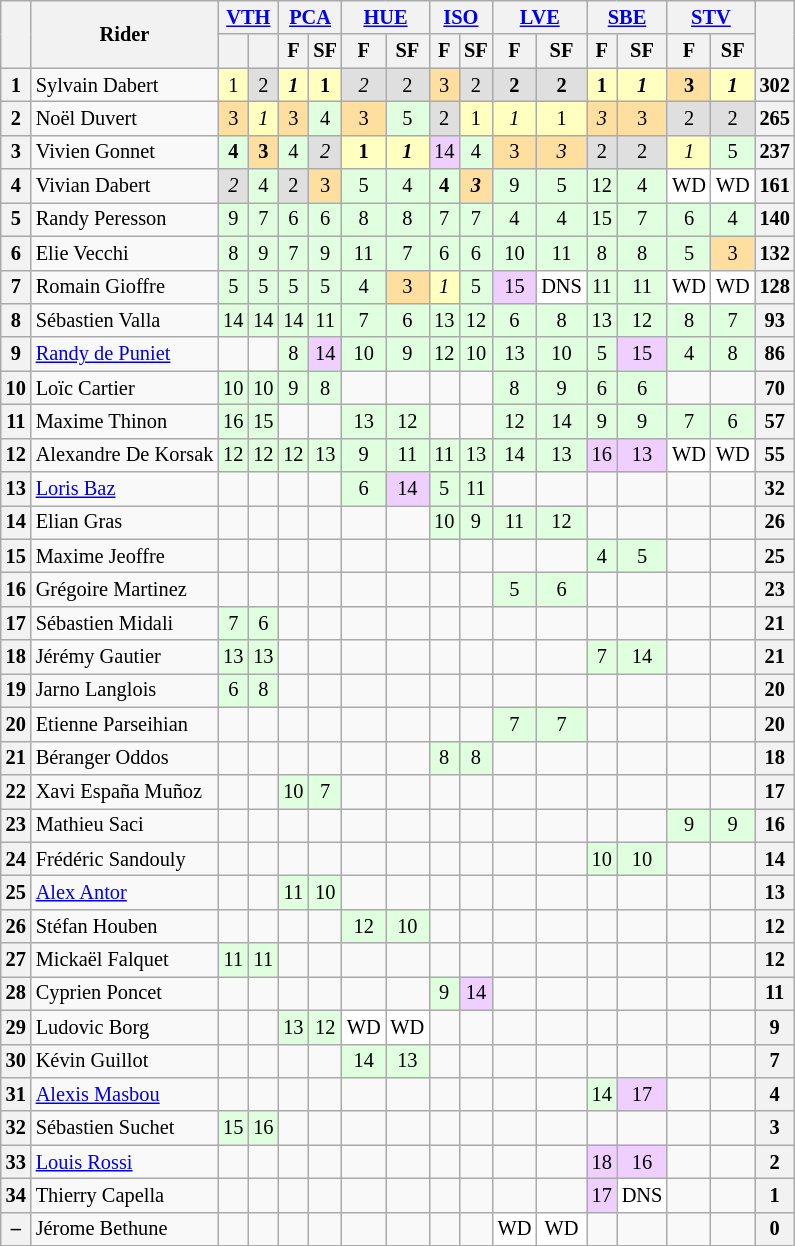<table align=left| class="wikitable" style="font-size: 85%; text-align: center">
<tr valign="top">
<th rowspan=2 valign=middle></th>
<th rowspan=2 valign=middle>Rider</th>
<th colspan=2><a href='#'>VTH</a><br></th>
<th colspan=2><a href='#'>PCA</a><br></th>
<th colspan=2><a href='#'>HUE</a><br></th>
<th colspan=2><a href='#'>ISO</a><br></th>
<th colspan=2><a href='#'>LVE</a><br></th>
<th colspan=2><a href='#'>SBE</a><br></th>
<th colspan=2><a href='#'>STV</a><br></th>
<th rowspan=2 valign=middle>  </th>
</tr>
<tr>
<th></th>
<th></th>
<th>F</th>
<th>SF</th>
<th>F</th>
<th>SF</th>
<th>F</th>
<th>SF</th>
<th>F</th>
<th>SF</th>
<th>F</th>
<th>SF</th>
<th>F</th>
<th>SF</th>
</tr>
<tr>
<th>1</th>
<td align=left> Sylvain Dabert</td>
<td style="background:#FFFFBF;">1</td>
<td style="background:#DFDFDF;">2</td>
<td style="background:#FFFFBF;"><strong><em>1</em></strong></td>
<td style="background:#FFFFBF;"><strong>1</strong></td>
<td style="background:#DFDFDF;"><em>2</em></td>
<td style="background:#DFDFDF;">2</td>
<td style="background:#FFDF9F;">3</td>
<td style="background:#DFDFDF;">2</td>
<td style="background:#DFDFDF;"><strong>2</strong></td>
<td style="background:#DFDFDF;"><strong>2</strong></td>
<td style="background:#FFFFBF;"><strong>1</strong></td>
<td style="background:#FFFFBF;"><strong><em>1</em></strong></td>
<td style="background:#FFDF9F;"><strong>3</strong></td>
<td style="background:#FFFFBF;"><strong><em>1</em></strong></td>
<th>302</th>
</tr>
<tr>
<th>2</th>
<td align=left> Noël Duvert</td>
<td style="background:#FFDF9F;">3</td>
<td style="background:#FFFFBF;"><em>1</em></td>
<td style="background:#FFDF9F;">3</td>
<td style="background:#DFFFDF;">4</td>
<td style="background:#FFDF9F;">3</td>
<td style="background:#DFFFDF;">5</td>
<td style="background:#DFDFDF;">2</td>
<td style="background:#FFFFBF;">1</td>
<td style="background:#FFFFBF;"><em>1</em></td>
<td style="background:#FFFFBF;">1</td>
<td style="background:#FFDF9F;"><em>3</em></td>
<td style="background:#FFDF9F;">3</td>
<td style="background:#DFDFDF;">2</td>
<td style="background:#DFDFDF;">2</td>
<th>265</th>
</tr>
<tr>
<th>3</th>
<td align=left> Vivien Gonnet</td>
<td style="background:#DFFFDF;"><strong>4</strong></td>
<td style="background:#FFDF9F;"><strong>3</strong></td>
<td style="background:#DFFFDF;">4</td>
<td style="background:#DFDFDF;"><em>2</em></td>
<td style="background:#FFFFBF;"><strong>1</strong></td>
<td style="background:#FFFFBF;"><strong><em>1</em></strong></td>
<td style="background:#EFCFFF;">14</td>
<td style="background:#DFFFDF;">4</td>
<td style="background:#FFDF9F;">3</td>
<td style="background:#FFDF9F;"><em>3</em></td>
<td style="background:#DFDFDF;">2</td>
<td style="background:#DFDFDF;">2</td>
<td style="background:#FFFFBF;"><em>1</em></td>
<td style="background:#DFFFDF;">5</td>
<th>237</th>
</tr>
<tr>
<th>4</th>
<td align=left> Vivian Dabert</td>
<td style="background:#DFDFDF;"><em>2</em></td>
<td style="background:#DFFFDF;">4</td>
<td style="background:#DFDFDF;">2</td>
<td style="background:#FFDF9F;">3</td>
<td style="background:#DFFFDF;">5</td>
<td style="background:#DFFFDF;">4</td>
<td style="background:#DFFFDF;"><strong>4</strong></td>
<td style="background:#FFDF9F;"><strong><em>3</em></strong></td>
<td style="background:#DFFFDF;">9</td>
<td style="background:#DFFFDF;">5</td>
<td style="background:#DFFFDF;">12</td>
<td style="background:#DFFFDF;">4</td>
<td style="background:#FFFFFF;">WD</td>
<td style="background:#FFFFFF;">WD</td>
<th>161</th>
</tr>
<tr>
<th>5</th>
<td align=left> Randy Peresson</td>
<td style="background:#DFFFDF;">9</td>
<td style="background:#DFFFDF;">7</td>
<td style="background:#DFFFDF;">6</td>
<td style="background:#DFFFDF;">6</td>
<td style="background:#DFFFDF;">8</td>
<td style="background:#DFFFDF;">8</td>
<td style="background:#DFFFDF;">7</td>
<td style="background:#DFFFDF;">7</td>
<td style="background:#DFFFDF;">4</td>
<td style="background:#DFFFDF;">4</td>
<td style="background:#DFFFDF;">15</td>
<td style="background:#DFFFDF;">7</td>
<td style="background:#DFFFDF;">6</td>
<td style="background:#DFFFDF;">4</td>
<th>140</th>
</tr>
<tr>
<th>6</th>
<td align=left> Elie Vecchi</td>
<td style="background:#DFFFDF;">8</td>
<td style="background:#DFFFDF;">9</td>
<td style="background:#DFFFDF;">7</td>
<td style="background:#DFFFDF;">9</td>
<td style="background:#DFFFDF;">11</td>
<td style="background:#DFFFDF;">7</td>
<td style="background:#DFFFDF;">6</td>
<td style="background:#DFFFDF;">6</td>
<td style="background:#DFFFDF;">10</td>
<td style="background:#DFFFDF;">11</td>
<td style="background:#DFFFDF;">8</td>
<td style="background:#DFFFDF;">8</td>
<td style="background:#DFFFDF;">5</td>
<td style="background:#FFDF9F;">3</td>
<th>132</th>
</tr>
<tr>
<th>7</th>
<td align=left> Romain Gioffre</td>
<td style="background:#DFFFDF;">5</td>
<td style="background:#DFFFDF;">5</td>
<td style="background:#DFFFDF;">5</td>
<td style="background:#DFFFDF;">5</td>
<td style="background:#DFFFDF;">4</td>
<td style="background:#FFDF9F;">3</td>
<td style="background:#FFFFBF;"><em>1</em></td>
<td style="background:#DFFFDF;">5</td>
<td style="background:#EFCFFF;">15</td>
<td style="background:#FFFFFF;">DNS</td>
<td style="background:#DFFFDF;">11</td>
<td style="background:#DFFFDF;">11</td>
<td style="background:#FFFFFF;">WD</td>
<td style="background:#FFFFFF;">WD</td>
<th>128</th>
</tr>
<tr>
<th>8</th>
<td align=left> Sébastien Valla</td>
<td style="background:#DFFFDF;">14</td>
<td style="background:#DFFFDF;">14</td>
<td style="background:#DFFFDF;">14</td>
<td style="background:#DFFFDF;">11</td>
<td style="background:#DFFFDF;">7</td>
<td style="background:#DFFFDF;">6</td>
<td style="background:#DFFFDF;">13</td>
<td style="background:#DFFFDF;">12</td>
<td style="background:#DFFFDF;">6</td>
<td style="background:#DFFFDF;">8</td>
<td style="background:#DFFFDF;">13</td>
<td style="background:#DFFFDF;">12</td>
<td style="background:#DFFFDF;">8</td>
<td style="background:#DFFFDF;">7</td>
<th>93</th>
</tr>
<tr>
<th>9</th>
<td align=left> <a href='#'>Randy de Puniet</a></td>
<td></td>
<td></td>
<td style="background:#DFFFDF;">8</td>
<td style="background:#EFCFFF;">14</td>
<td style="background:#DFFFDF;">10</td>
<td style="background:#DFFFDF;">9</td>
<td style="background:#DFFFDF;">12</td>
<td style="background:#DFFFDF;">10</td>
<td style="background:#DFFFDF;">13</td>
<td style="background:#DFFFDF;">10</td>
<td style="background:#DFFFDF;">5</td>
<td style="background:#EFCFFF;">15</td>
<td style="background:#DFFFDF;">4</td>
<td style="background:#DFFFDF;">8</td>
<th>86</th>
</tr>
<tr>
<th>10</th>
<td align=left> Loïc Cartier</td>
<td style="background:#DFFFDF;">10</td>
<td style="background:#DFFFDF;">10</td>
<td style="background:#DFFFDF;">9</td>
<td style="background:#DFFFDF;">8</td>
<td></td>
<td></td>
<td></td>
<td></td>
<td style="background:#DFFFDF;">8</td>
<td style="background:#DFFFDF;">9</td>
<td style="background:#DFFFDF;">6</td>
<td style="background:#DFFFDF;">6</td>
<td></td>
<td></td>
<th>70</th>
</tr>
<tr>
<th>11</th>
<td align=left> Maxime Thinon</td>
<td style="background:#DFFFDF;">16</td>
<td style="background:#DFFFDF;">15</td>
<td></td>
<td></td>
<td style="background:#DFFFDF;">13</td>
<td style="background:#DFFFDF;">12</td>
<td></td>
<td></td>
<td style="background:#DFFFDF;">12</td>
<td style="background:#DFFFDF;">14</td>
<td style="background:#DFFFDF;">9</td>
<td style="background:#DFFFDF;">9</td>
<td style="background:#DFFFDF;">7</td>
<td style="background:#DFFFDF;">6</td>
<th>57</th>
</tr>
<tr>
<th>12</th>
<td align=left> Alexandre De Korsak</td>
<td style="background:#DFFFDF;">12</td>
<td style="background:#DFFFDF;">12</td>
<td style="background:#DFFFDF;">12</td>
<td style="background:#DFFFDF;">13</td>
<td style="background:#DFFFDF;">9</td>
<td style="background:#DFFFDF;">11</td>
<td style="background:#DFFFDF;">11</td>
<td style="background:#DFFFDF;">13</td>
<td style="background:#DFFFDF;">14</td>
<td style="background:#DFFFDF;">13</td>
<td style="background:#EFCFFF;">16</td>
<td style="background:#EFCFFF;">13</td>
<td style="background:#FFFFFF;">WD</td>
<td style="background:#FFFFFF;">WD</td>
<th>55</th>
</tr>
<tr>
<th>13</th>
<td align=left> <a href='#'>Loris Baz</a></td>
<td></td>
<td></td>
<td></td>
<td></td>
<td style="background:#DFFFDF;">6</td>
<td style="background:#EFCFFF;">14</td>
<td style="background:#DFFFDF;">5</td>
<td style="background:#DFFFDF;">11</td>
<td></td>
<td></td>
<td></td>
<td></td>
<td></td>
<td></td>
<th>32</th>
</tr>
<tr>
<th>14</th>
<td align=left> Elian Gras</td>
<td></td>
<td></td>
<td></td>
<td></td>
<td></td>
<td></td>
<td style="background:#DFFFDF;">10</td>
<td style="background:#DFFFDF;">9</td>
<td style="background:#DFFFDF;">11</td>
<td style="background:#DFFFDF;">12</td>
<td></td>
<td></td>
<td></td>
<td></td>
<th>26</th>
</tr>
<tr>
<th>15</th>
<td align=left> Maxime Jeoffre</td>
<td></td>
<td></td>
<td></td>
<td></td>
<td></td>
<td></td>
<td></td>
<td></td>
<td></td>
<td></td>
<td style="background:#DFFFDF;">4</td>
<td style="background:#DFFFDF;">5</td>
<td></td>
<td></td>
<th>25</th>
</tr>
<tr>
<th>16</th>
<td align=left> Grégoire Martinez</td>
<td></td>
<td></td>
<td></td>
<td></td>
<td></td>
<td></td>
<td></td>
<td></td>
<td style="background:#DFFFDF;">5</td>
<td style="background:#DFFFDF;">6</td>
<td></td>
<td></td>
<td></td>
<td></td>
<th>23</th>
</tr>
<tr>
<th>17</th>
<td align=left> Sébastien Midali</td>
<td style="background:#DFFFDF;">7</td>
<td style="background:#DFFFDF;">6</td>
<td></td>
<td></td>
<td></td>
<td></td>
<td></td>
<td></td>
<td></td>
<td></td>
<td></td>
<td></td>
<td></td>
<td></td>
<th>21</th>
</tr>
<tr>
<th>18</th>
<td align=left> Jérémy Gautier</td>
<td style="background:#DFFFDF;">13</td>
<td style="background:#DFFFDF;">13</td>
<td></td>
<td></td>
<td></td>
<td></td>
<td></td>
<td></td>
<td></td>
<td></td>
<td style="background:#DFFFDF;">7</td>
<td style="background:#DFFFDF;">14</td>
<td></td>
<td></td>
<th>21</th>
</tr>
<tr>
<th>19</th>
<td align=left> Jarno Langlois</td>
<td style="background:#DFFFDF;">6</td>
<td style="background:#DFFFDF;">8</td>
<td></td>
<td></td>
<td></td>
<td></td>
<td></td>
<td></td>
<td></td>
<td></td>
<td></td>
<td></td>
<td></td>
<td></td>
<th>20</th>
</tr>
<tr>
<th>20</th>
<td align=left> Etienne Parseihian</td>
<td></td>
<td></td>
<td></td>
<td></td>
<td></td>
<td></td>
<td></td>
<td></td>
<td style="background:#DFFFDF;">7</td>
<td style="background:#DFFFDF;">7</td>
<td></td>
<td></td>
<td></td>
<td></td>
<th>20</th>
</tr>
<tr>
<th>21</th>
<td align=left> Béranger Oddos</td>
<td></td>
<td></td>
<td></td>
<td></td>
<td></td>
<td></td>
<td style="background:#DFFFDF;">8</td>
<td style="background:#DFFFDF;">8</td>
<td></td>
<td></td>
<td></td>
<td></td>
<td></td>
<td></td>
<th>18</th>
</tr>
<tr>
<th>22</th>
<td align=left> Xavi España Muñoz</td>
<td></td>
<td></td>
<td style="background:#DFFFDF;">10</td>
<td style="background:#DFFFDF;">7</td>
<td></td>
<td></td>
<td></td>
<td></td>
<td></td>
<td></td>
<td></td>
<td></td>
<td></td>
<td></td>
<th>17</th>
</tr>
<tr>
<th>23</th>
<td align=left> Mathieu Saci</td>
<td></td>
<td></td>
<td></td>
<td></td>
<td></td>
<td></td>
<td></td>
<td></td>
<td></td>
<td></td>
<td></td>
<td></td>
<td style="background:#DFFFDF;">9</td>
<td style="background:#DFFFDF;">9</td>
<th>16</th>
</tr>
<tr>
<th>24</th>
<td align=left> Frédéric Sandouly</td>
<td></td>
<td></td>
<td></td>
<td></td>
<td></td>
<td></td>
<td></td>
<td></td>
<td></td>
<td></td>
<td style="background:#DFFFDF;">10</td>
<td style="background:#DFFFDF;">10</td>
<td></td>
<td></td>
<th>14</th>
</tr>
<tr>
<th>25</th>
<td align=left> <a href='#'>Alex Antor</a></td>
<td></td>
<td></td>
<td style="background:#DFFFDF;">11</td>
<td style="background:#DFFFDF;">10</td>
<td></td>
<td></td>
<td></td>
<td></td>
<td></td>
<td></td>
<td></td>
<td></td>
<td></td>
<td></td>
<th>13</th>
</tr>
<tr>
<th>26</th>
<td align=left> Stéfan Houben</td>
<td></td>
<td></td>
<td></td>
<td></td>
<td style="background:#DFFFDF;">12</td>
<td style="background:#DFFFDF;">10</td>
<td></td>
<td></td>
<td></td>
<td></td>
<td></td>
<td></td>
<td></td>
<td></td>
<th>12</th>
</tr>
<tr>
<th>27</th>
<td align=left> Mickaël Falquet</td>
<td style="background:#DFFFDF;">11</td>
<td style="background:#DFFFDF;">11</td>
<td></td>
<td></td>
<td></td>
<td></td>
<td></td>
<td></td>
<td></td>
<td></td>
<td></td>
<td></td>
<td></td>
<td></td>
<th>12</th>
</tr>
<tr>
<th>28</th>
<td align=left> Cyprien Poncet</td>
<td></td>
<td></td>
<td></td>
<td></td>
<td></td>
<td></td>
<td style="background:#DFFFDF;">9</td>
<td style="background:#EFCFFF;">14</td>
<td></td>
<td></td>
<td></td>
<td></td>
<td></td>
<td></td>
<th>11</th>
</tr>
<tr>
<th>29</th>
<td align=left> Ludovic Borg</td>
<td></td>
<td></td>
<td style="background:#DFFFDF;">13</td>
<td style="background:#DFFFDF;">12</td>
<td style="background:#FFFFFF;">WD</td>
<td style="background:#FFFFFF;">WD</td>
<td></td>
<td></td>
<td></td>
<td></td>
<td></td>
<td></td>
<td></td>
<td></td>
<th>9</th>
</tr>
<tr>
<th>30</th>
<td align=left> Kévin Guillot</td>
<td></td>
<td></td>
<td></td>
<td></td>
<td style="background:#DFFFDF;">14</td>
<td style="background:#DFFFDF;">13</td>
<td></td>
<td></td>
<td></td>
<td></td>
<td></td>
<td></td>
<td></td>
<td></td>
<th>7</th>
</tr>
<tr>
<th>31</th>
<td align=left> <a href='#'>Alexis Masbou</a></td>
<td></td>
<td></td>
<td></td>
<td></td>
<td></td>
<td></td>
<td></td>
<td></td>
<td></td>
<td></td>
<td style="background:#DFFFDF;">14</td>
<td style="background:#EFCFFF;">17</td>
<td></td>
<td></td>
<th>4</th>
</tr>
<tr>
<th>32</th>
<td align=left> Sébastien Suchet</td>
<td style="background:#DFFFDF;">15</td>
<td style="background:#DFFFDF;">16</td>
<td></td>
<td></td>
<td></td>
<td></td>
<td></td>
<td></td>
<td></td>
<td></td>
<td></td>
<td></td>
<td></td>
<td></td>
<th>3</th>
</tr>
<tr>
<th>33</th>
<td align=left> <a href='#'>Louis Rossi</a></td>
<td></td>
<td></td>
<td></td>
<td></td>
<td></td>
<td></td>
<td></td>
<td></td>
<td></td>
<td></td>
<td style="background:#EFCFFF;">18</td>
<td style="background:#EFCFFF;">16</td>
<td></td>
<td></td>
<th>2</th>
</tr>
<tr>
<th>34</th>
<td align=left> Thierry Capella</td>
<td></td>
<td></td>
<td></td>
<td></td>
<td></td>
<td></td>
<td></td>
<td></td>
<td></td>
<td></td>
<td style="background:#EFCFFF;">17</td>
<td style="background:#FFFFFF;">DNS</td>
<td></td>
<td></td>
<th>1</th>
</tr>
<tr>
<th>–</th>
<td align=left> Jérome Bethune</td>
<td></td>
<td></td>
<td></td>
<td></td>
<td></td>
<td></td>
<td></td>
<td></td>
<td style="background:#FFFFFF;">WD</td>
<td style="background:#FFFFFF;">WD</td>
<td></td>
<td></td>
<td></td>
<td></td>
<th>0</th>
</tr>
</table>
